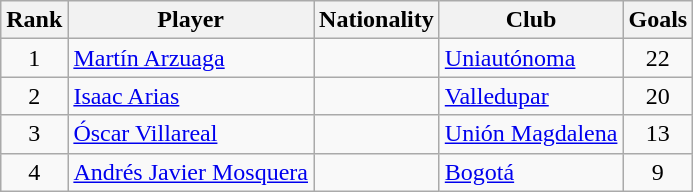<table class="wikitable" border="1">
<tr>
<th>Rank</th>
<th>Player</th>
<th>Nationality</th>
<th>Club</th>
<th>Goals</th>
</tr>
<tr>
<td align=center rowspan=1>1</td>
<td><a href='#'>Martín Arzuaga</a></td>
<td></td>
<td><a href='#'>Uniautónoma</a></td>
<td align=center>22</td>
</tr>
<tr>
<td align=center rowspan=1>2</td>
<td><a href='#'>Isaac Arias</a></td>
<td></td>
<td><a href='#'>Valledupar</a></td>
<td align=center>20</td>
</tr>
<tr>
<td align=center rowspan=1>3</td>
<td><a href='#'>Óscar Villareal</a></td>
<td></td>
<td><a href='#'>Unión Magdalena</a></td>
<td align=center>13</td>
</tr>
<tr>
<td align=center rowspan=1>4</td>
<td><a href='#'>Andrés Javier Mosquera</a></td>
<td></td>
<td><a href='#'>Bogotá</a></td>
<td align=center>9</td>
</tr>
</table>
